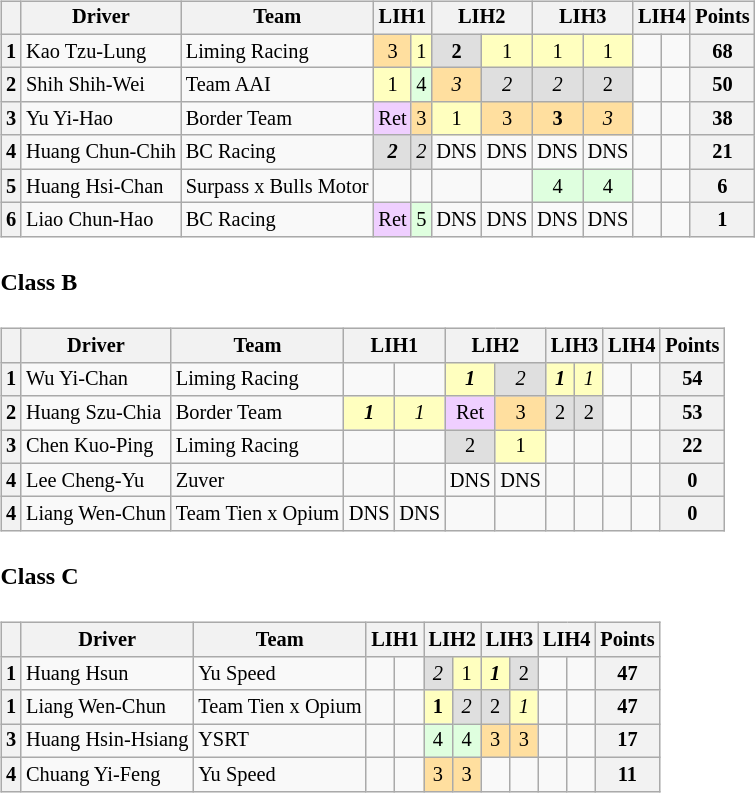<table>
<tr>
<td><br><table class="wikitable" style="font-size:85%; text-align:center;">
<tr>
<th></th>
<th>Driver</th>
<th>Team</th>
<th colspan=2>LIH1</th>
<th colspan=2>LIH2</th>
<th colspan=2>LIH3</th>
<th colspan=2>LIH4</th>
<th>Points</th>
</tr>
<tr>
<th>1</th>
<td align=left> Kao Tzu-Lung</td>
<td align=left> Liming Racing</td>
<td style="background:#ffdf9f;">3</td>
<td style="background:#ffffbf;">1</td>
<td style="background:#dfdfdf;"><strong>2</strong></td>
<td style="background:#ffffbf;">1</td>
<td style="background:#ffffbf;">1</td>
<td style="background:#ffffbf;">1</td>
<td></td>
<td></td>
<th>68</th>
</tr>
<tr>
<th>2</th>
<td align=left> Shih Shih-Wei</td>
<td align=left> Team AAI</td>
<td style="background:#ffffbf;">1</td>
<td style="background:#dfffdf;">4</td>
<td style="background:#ffdf9f;"><em>3</em></td>
<td style="background:#dfdfdf;"><em>2</em></td>
<td style="background:#dfdfdf;"><em>2</em></td>
<td style="background:#dfdfdf;">2</td>
<td></td>
<td></td>
<th>50</th>
</tr>
<tr>
<th>3</th>
<td align=left> Yu Yi-Hao</td>
<td align=left> Border Team</td>
<td style="background:#efcfff;">Ret</td>
<td style="background:#ffdf9f;">3</td>
<td style="background:#ffffbf;">1</td>
<td style="background:#ffdf9f;">3</td>
<td style="background:#ffdf9f;"><strong>3</strong></td>
<td style="background:#ffdf9f;"><em>3</em></td>
<td></td>
<td></td>
<th>38</th>
</tr>
<tr>
<th>4</th>
<td align=left> Huang Chun-Chih</td>
<td align=left> BC Racing</td>
<td style="background:#dfdfdf;"><strong><em>2</em></strong></td>
<td style="background:#dfdfdf;"><em>2</em></td>
<td>DNS</td>
<td>DNS</td>
<td>DNS</td>
<td>DNS</td>
<td></td>
<td></td>
<th>21</th>
</tr>
<tr>
<th>5</th>
<td align=left> Huang Hsi-Chan</td>
<td align=left> Surpass x Bulls Motor</td>
<td></td>
<td></td>
<td></td>
<td></td>
<td style="background:#dfffdf;">4</td>
<td style="background:#dfffdf;">4</td>
<td></td>
<td></td>
<th>6</th>
</tr>
<tr>
<th>6</th>
<td align=left> Liao Chun-Hao</td>
<td align=left> BC Racing</td>
<td style="background:#efcfff;">Ret</td>
<td style="background:#dfffdf;">5</td>
<td>DNS</td>
<td>DNS</td>
<td>DNS</td>
<td>DNS</td>
<td></td>
<td></td>
<th>1</th>
</tr>
</table>
<h4>Class B</h4><table class="wikitable" style="font-size:85%; text-align:center;">
<tr>
<th></th>
<th>Driver</th>
<th>Team</th>
<th colspan=2>LIH1</th>
<th colspan=2>LIH2</th>
<th colspan=2>LIH3</th>
<th colspan=2>LIH4</th>
<th>Points</th>
</tr>
<tr>
<th>1</th>
<td align=left> Wu Yi-Chan</td>
<td align=left> Liming Racing</td>
<td></td>
<td></td>
<td style="background:#ffffbf;"><strong><em>1</em></strong></td>
<td style="background:#dfdfdf;"><em>2</em></td>
<td style="background:#ffffbf;"><strong><em>1</em></strong></td>
<td style="background:#ffffbf;"><em>1</em></td>
<td></td>
<td></td>
<th>54</th>
</tr>
<tr>
<th>2</th>
<td align=left> Huang Szu-Chia</td>
<td align=left> Border Team</td>
<td style="background:#ffffbf;"><strong><em>1</em></strong></td>
<td style="background:#ffffbf;"><em>1</em></td>
<td style="background:#efcfff;">Ret</td>
<td style="background:#ffdf9f;">3</td>
<td style="background:#dfdfdf;">2</td>
<td style="background:#dfdfdf;">2</td>
<td></td>
<td></td>
<th>53</th>
</tr>
<tr>
<th>3</th>
<td align=left> Chen Kuo-Ping</td>
<td align=left> Liming Racing</td>
<td></td>
<td></td>
<td style="background:#dfdfdf;">2</td>
<td style="background:#ffffbf;">1</td>
<td></td>
<td></td>
<td></td>
<td></td>
<th>22</th>
</tr>
<tr>
<th>4</th>
<td align=left> Lee Cheng-Yu</td>
<td align=left> Zuver</td>
<td></td>
<td></td>
<td>DNS</td>
<td>DNS</td>
<td></td>
<td></td>
<td></td>
<td></td>
<th>0</th>
</tr>
<tr>
<th>4</th>
<td align=left> Liang Wen-Chun</td>
<td align=left> Team Tien x Opium</td>
<td>DNS</td>
<td>DNS</td>
<td></td>
<td></td>
<td></td>
<td></td>
<td></td>
<td></td>
<th>0</th>
</tr>
</table>
<h4>Class C</h4><table class="wikitable" style="font-size:85%; text-align:center;">
<tr>
<th></th>
<th>Driver</th>
<th>Team</th>
<th colspan=2>LIH1</th>
<th colspan=2>LIH2</th>
<th colspan=2>LIH3</th>
<th colspan=2>LIH4</th>
<th>Points</th>
</tr>
<tr>
<th>1</th>
<td align=left> Huang Hsun</td>
<td align=left> Yu Speed</td>
<td></td>
<td></td>
<td style="background:#dfdfdf;"><em>2</em></td>
<td style="background:#ffffbf;">1</td>
<td style="background:#ffffbf;"><strong><em>1</em></strong></td>
<td style="background:#dfdfdf;">2</td>
<td></td>
<td></td>
<th>47</th>
</tr>
<tr>
<th>1</th>
<td align=left> Liang Wen-Chun</td>
<td align=left> Team Tien x Opium</td>
<td></td>
<td></td>
<td style="background:#ffffbf;"><strong>1</strong></td>
<td style="background:#dfdfdf;"><em>2</em></td>
<td style="background:#dfdfdf;">2</td>
<td style="background:#ffffbf;"><em>1</em></td>
<td></td>
<td></td>
<th>47</th>
</tr>
<tr>
<th>3</th>
<td align=left> Huang Hsin-Hsiang</td>
<td align=left> YSRT</td>
<td></td>
<td></td>
<td style="background:#dfffdf;">4</td>
<td style="background:#dfffdf;">4</td>
<td style="background:#ffdf9f;">3</td>
<td style="background:#ffdf9f;">3</td>
<td></td>
<td></td>
<th>17</th>
</tr>
<tr>
<th>4</th>
<td align=left> Chuang Yi-Feng</td>
<td align=left> Yu Speed</td>
<td></td>
<td></td>
<td style="background:#ffdf9f;">3</td>
<td style="background:#ffdf9f;">3</td>
<td></td>
<td></td>
<td></td>
<td></td>
<th>11</th>
</tr>
</table>
</td>
<td valign="top"></td>
</tr>
</table>
